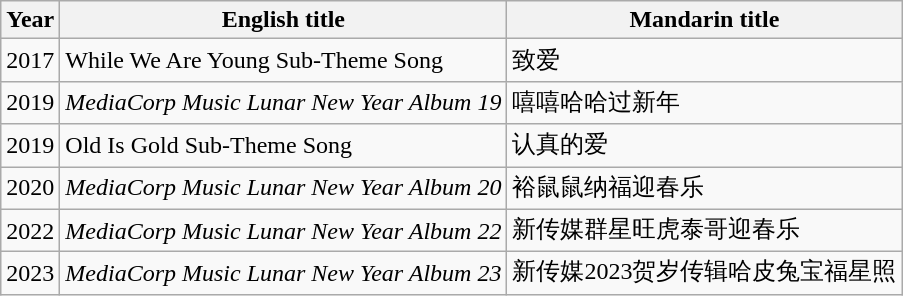<table class="wikitable sortable">
<tr>
<th>Year</th>
<th>English title</th>
<th>Mandarin title</th>
</tr>
<tr>
<td>2017</td>
<td>While We Are Young Sub-Theme Song</td>
<td>致爱</td>
</tr>
<tr>
<td>2019</td>
<td><em>MediaCorp Music Lunar New Year Album 19</em></td>
<td>嘻嘻哈哈过新年</td>
</tr>
<tr>
<td>2019</td>
<td>Old Is Gold Sub-Theme Song</td>
<td>认真的爱</td>
</tr>
<tr>
<td>2020</td>
<td><em>MediaCorp Music Lunar New Year Album 20</em></td>
<td>裕鼠鼠纳福迎春乐</td>
</tr>
<tr>
<td>2022</td>
<td><em>MediaCorp Music Lunar New Year Album 22</em></td>
<td>新传媒群星旺虎泰哥迎春乐</td>
</tr>
<tr>
<td>2023</td>
<td><em>MediaCorp Music Lunar New Year Album 23</em></td>
<td>新传媒2023贺岁传辑哈皮兔宝福星照</td>
</tr>
</table>
